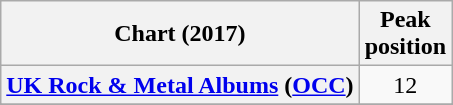<table class="wikitable sortable plainrowheaders" style="text-align:center;">
<tr>
<th scope="col">Chart (2017)</th>
<th scope="col">Peak<br>position</th>
</tr>
<tr>
<th scope="row"><a href='#'>UK Rock & Metal Albums</a> (<a href='#'>OCC</a>)</th>
<td>12</td>
</tr>
<tr>
</tr>
<tr>
</tr>
<tr>
</tr>
<tr>
</tr>
<tr>
</tr>
</table>
